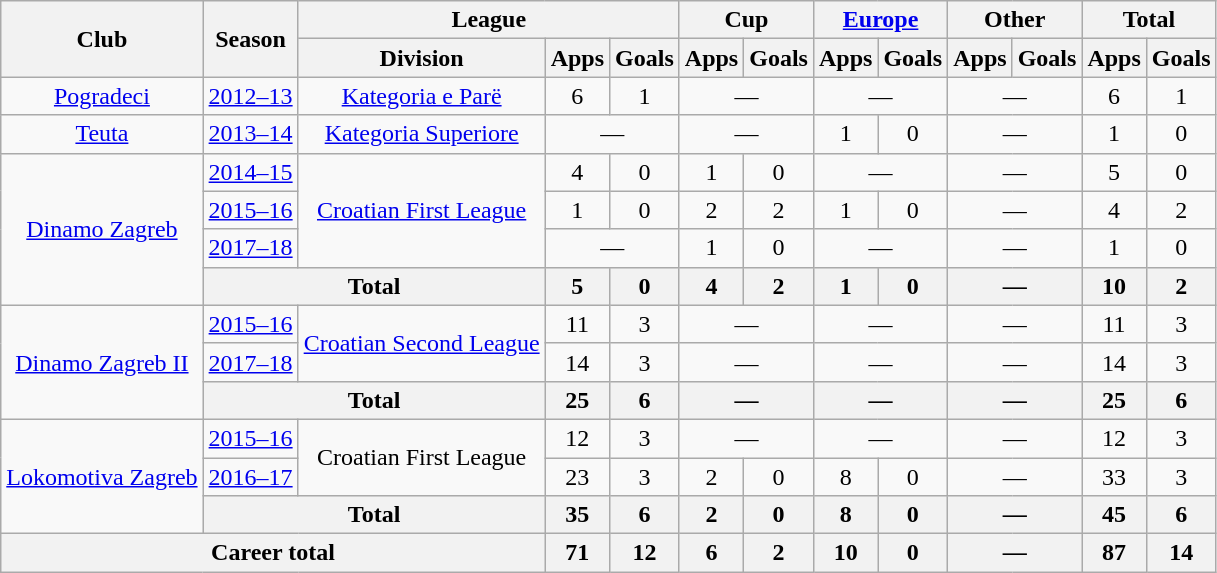<table class="wikitable" style="text-align:center">
<tr>
<th rowspan="2">Club</th>
<th rowspan="2">Season</th>
<th colspan="3">League</th>
<th colspan="2">Cup</th>
<th colspan="2"><a href='#'>Europe</a></th>
<th colspan="2">Other</th>
<th colspan="2">Total</th>
</tr>
<tr>
<th>Division</th>
<th>Apps</th>
<th>Goals</th>
<th>Apps</th>
<th>Goals</th>
<th>Apps</th>
<th>Goals</th>
<th>Apps</th>
<th>Goals</th>
<th>Apps</th>
<th>Goals</th>
</tr>
<tr>
<td><a href='#'>Pogradeci</a></td>
<td><a href='#'>2012–13</a></td>
<td><a href='#'>Kategoria e Parë</a></td>
<td>6</td>
<td>1</td>
<td colspan="2">—</td>
<td colspan="2">—</td>
<td colspan="2">—</td>
<td>6</td>
<td>1</td>
</tr>
<tr>
<td><a href='#'>Teuta</a></td>
<td><a href='#'>2013–14</a></td>
<td><a href='#'>Kategoria Superiore</a></td>
<td colspan="2">—</td>
<td colspan="2">—</td>
<td>1</td>
<td>0</td>
<td colspan="2">—</td>
<td>1</td>
<td>0</td>
</tr>
<tr>
<td rowspan="4"><a href='#'>Dinamo Zagreb</a></td>
<td><a href='#'>2014–15</a></td>
<td rowspan="3"><a href='#'>Croatian First League</a></td>
<td>4</td>
<td>0</td>
<td>1</td>
<td>0</td>
<td colspan="2">—</td>
<td colspan="2">—</td>
<td>5</td>
<td>0</td>
</tr>
<tr>
<td><a href='#'>2015–16</a></td>
<td>1</td>
<td>0</td>
<td>2</td>
<td>2</td>
<td>1</td>
<td>0</td>
<td colspan="2">—</td>
<td>4</td>
<td>2</td>
</tr>
<tr>
<td><a href='#'>2017–18</a></td>
<td colspan="2">—</td>
<td>1</td>
<td>0</td>
<td colspan="2">—</td>
<td colspan="2">—</td>
<td>1</td>
<td>0</td>
</tr>
<tr>
<th colspan="2">Total</th>
<th>5</th>
<th>0</th>
<th>4</th>
<th>2</th>
<th>1</th>
<th>0</th>
<th colspan="2">—</th>
<th>10</th>
<th>2</th>
</tr>
<tr>
<td rowspan="3"><a href='#'>Dinamo Zagreb II</a></td>
<td><a href='#'>2015–16</a></td>
<td rowspan="2"><a href='#'>Croatian Second League</a></td>
<td>11</td>
<td>3</td>
<td colspan="2">—</td>
<td colspan="2">—</td>
<td colspan="2">—</td>
<td>11</td>
<td>3</td>
</tr>
<tr>
<td><a href='#'>2017–18</a></td>
<td>14</td>
<td>3</td>
<td colspan="2">—</td>
<td colspan="2">—</td>
<td colspan="2">—</td>
<td>14</td>
<td>3</td>
</tr>
<tr>
<th colspan="2">Total</th>
<th>25</th>
<th>6</th>
<th colspan="2">—</th>
<th colspan="2">—</th>
<th colspan="2">—</th>
<th>25</th>
<th>6</th>
</tr>
<tr>
<td rowspan="3"><a href='#'>Lokomotiva Zagreb</a></td>
<td><a href='#'>2015–16</a></td>
<td rowspan="2">Croatian First League</td>
<td>12</td>
<td>3</td>
<td colspan="2">—</td>
<td colspan="2">—</td>
<td colspan="2">—</td>
<td>12</td>
<td>3</td>
</tr>
<tr>
<td><a href='#'>2016–17</a></td>
<td>23</td>
<td>3</td>
<td>2</td>
<td>0</td>
<td>8</td>
<td>0</td>
<td colspan="2">—</td>
<td>33</td>
<td>3</td>
</tr>
<tr>
<th colspan="2">Total</th>
<th>35</th>
<th>6</th>
<th>2</th>
<th>0</th>
<th>8</th>
<th>0</th>
<th colspan="2">—</th>
<th>45</th>
<th>6</th>
</tr>
<tr>
<th colspan="3">Career total</th>
<th>71</th>
<th>12</th>
<th>6</th>
<th>2</th>
<th>10</th>
<th>0</th>
<th colspan="2">—</th>
<th>87</th>
<th>14</th>
</tr>
</table>
